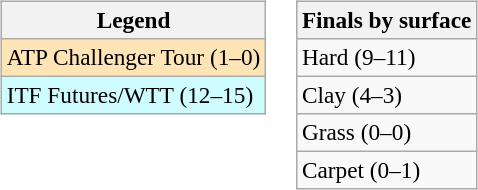<table>
<tr valign=top>
<td><br><table class=wikitable style=font-size:97%>
<tr>
<th>Legend</th>
</tr>
<tr bgcolor=moccasin>
<td>ATP Challenger Tour (1–0)</td>
</tr>
<tr bgcolor=cffcff>
<td>ITF Futures/WTT (12–15)</td>
</tr>
</table>
</td>
<td><br><table class=wikitable style=font-size:97%>
<tr>
<th>Finals by surface</th>
</tr>
<tr>
<td>Hard (9–11)</td>
</tr>
<tr>
<td>Clay (4–3)</td>
</tr>
<tr>
<td>Grass (0–0)</td>
</tr>
<tr>
<td>Carpet (0–1)</td>
</tr>
</table>
</td>
</tr>
</table>
